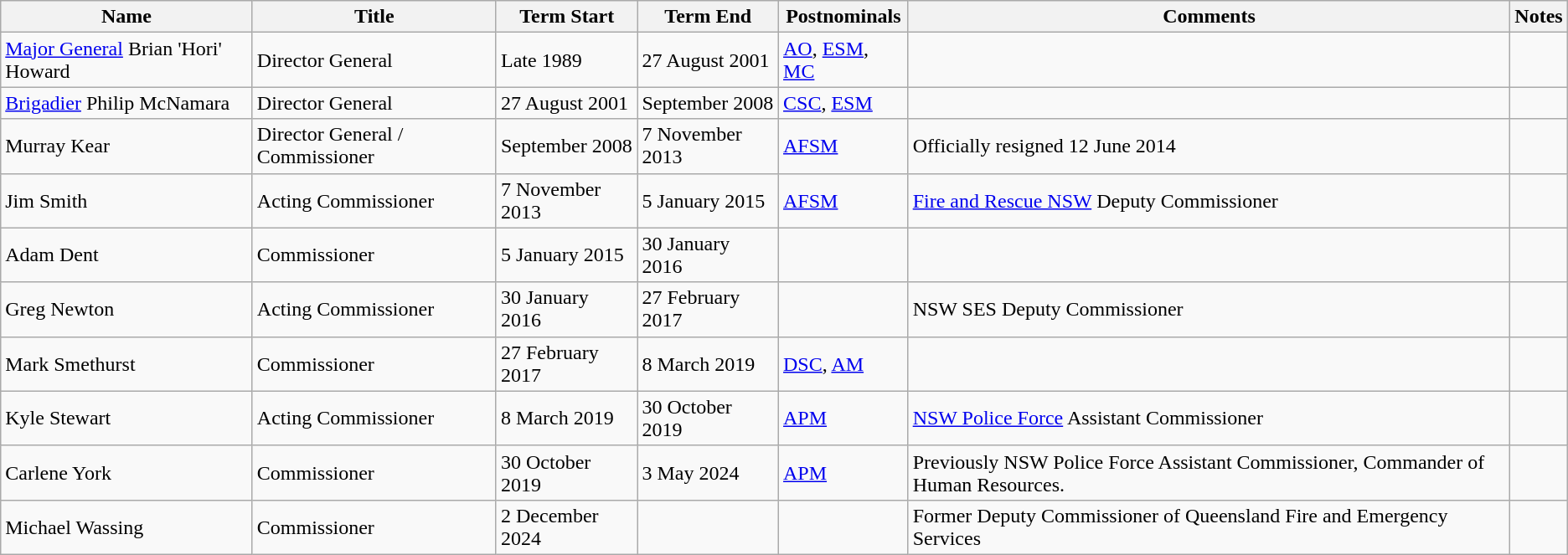<table class="wikitable">
<tr>
<th>Name</th>
<th>Title</th>
<th>Term Start</th>
<th>Term End</th>
<th>Postnominals</th>
<th>Comments</th>
<th>Notes</th>
</tr>
<tr>
<td><a href='#'>Major General</a> Brian 'Hori' Howard</td>
<td>Director General</td>
<td>Late 1989</td>
<td>27 August 2001</td>
<td><a href='#'>AO</a>, <a href='#'>ESM</a>, <a href='#'>MC</a></td>
<td></td>
<td></td>
</tr>
<tr>
<td><a href='#'>Brigadier</a> Philip McNamara</td>
<td>Director General</td>
<td>27 August 2001</td>
<td>September 2008</td>
<td><a href='#'>CSC</a>, <a href='#'>ESM</a></td>
<td></td>
<td></td>
</tr>
<tr>
<td>Murray Kear</td>
<td>Director General / Commissioner</td>
<td>September 2008</td>
<td>7 November 2013</td>
<td><a href='#'>AFSM</a></td>
<td>Officially resigned 12 June 2014</td>
<td></td>
</tr>
<tr>
<td>Jim Smith</td>
<td>Acting Commissioner</td>
<td>7 November 2013</td>
<td>5 January 2015</td>
<td><a href='#'>AFSM</a></td>
<td><a href='#'>Fire and Rescue NSW</a> Deputy Commissioner</td>
<td></td>
</tr>
<tr>
<td>Adam Dent</td>
<td>Commissioner</td>
<td>5 January 2015</td>
<td>30 January 2016</td>
<td></td>
<td></td>
<td></td>
</tr>
<tr>
<td>Greg Newton</td>
<td>Acting Commissioner</td>
<td>30 January 2016</td>
<td>27 February 2017</td>
<td></td>
<td>NSW SES Deputy Commissioner</td>
<td></td>
</tr>
<tr>
<td>Mark Smethurst</td>
<td>Commissioner</td>
<td>27 February 2017</td>
<td>8 March 2019</td>
<td><a href='#'>DSC</a>, <a href='#'>AM</a></td>
<td></td>
<td></td>
</tr>
<tr>
<td>Kyle Stewart</td>
<td>Acting Commissioner</td>
<td>8 March 2019</td>
<td>30 October 2019</td>
<td><a href='#'>APM</a></td>
<td><a href='#'>NSW Police Force</a> Assistant Commissioner</td>
<td></td>
</tr>
<tr>
<td>Carlene York</td>
<td>Commissioner</td>
<td>30 October 2019</td>
<td>3 May 2024</td>
<td><a href='#'>APM</a></td>
<td>Previously NSW Police Force Assistant Commissioner, Commander of Human Resources.</td>
<td></td>
</tr>
<tr>
<td>Michael Wassing</td>
<td>Commissioner</td>
<td>2 December 2024</td>
<td></td>
<td></td>
<td>Former Deputy Commissioner of Queensland Fire and Emergency Services</td>
<td></td>
</tr>
</table>
